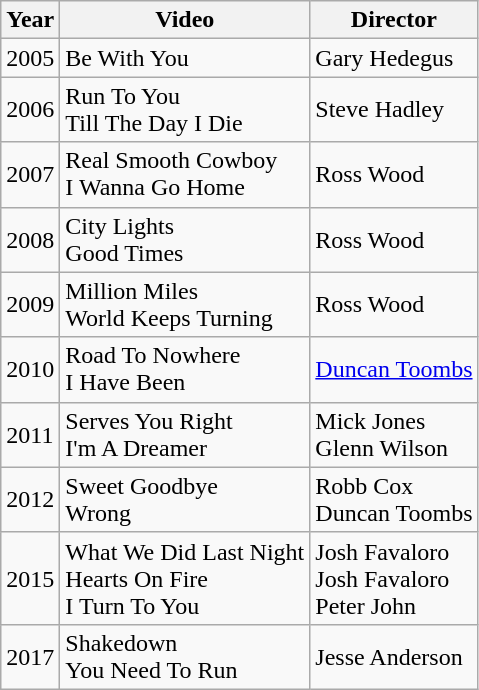<table class="wikitable">
<tr>
<th>Year</th>
<th>Video</th>
<th>Director</th>
</tr>
<tr>
<td>2005</td>
<td>Be With You</td>
<td>Gary Hedegus</td>
</tr>
<tr>
<td>2006</td>
<td>Run To You<br>Till The Day I Die</td>
<td>Steve Hadley</td>
</tr>
<tr>
<td>2007</td>
<td>Real Smooth Cowboy<br>I Wanna Go Home</td>
<td>Ross Wood</td>
</tr>
<tr>
<td>2008</td>
<td>City Lights<br>Good Times</td>
<td>Ross Wood</td>
</tr>
<tr>
<td>2009</td>
<td>Million Miles<br>World Keeps Turning</td>
<td>Ross Wood</td>
</tr>
<tr>
<td>2010</td>
<td>Road To Nowhere<br>I Have Been</td>
<td><a href='#'>Duncan Toombs</a></td>
</tr>
<tr>
<td>2011</td>
<td>Serves You Right<br>I'm A Dreamer</td>
<td>Mick Jones<br>Glenn Wilson</td>
</tr>
<tr>
<td>2012</td>
<td>Sweet Goodbye<br>Wrong</td>
<td>Robb Cox<br>Duncan Toombs</td>
</tr>
<tr>
<td>2015</td>
<td>What We Did Last Night<br>Hearts On Fire<br>I Turn To You</td>
<td>Josh Favaloro<br>Josh Favaloro<br>Peter John</td>
</tr>
<tr>
<td>2017</td>
<td>Shakedown<br>You Need To Run</td>
<td>Jesse Anderson</td>
</tr>
</table>
